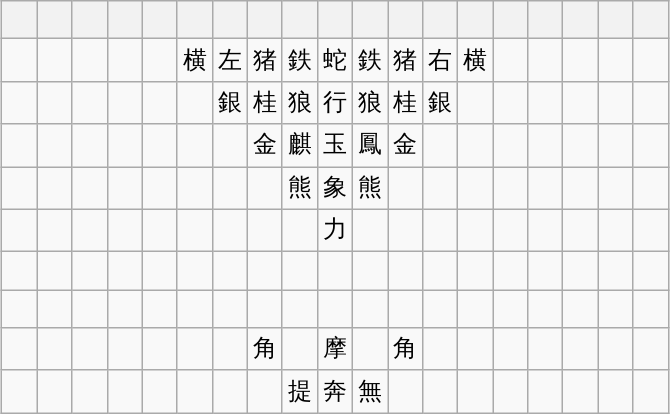<table class="wikitable" style="margin:1em auto;">
<tr align="center">
<th>    </th>
<th>    </th>
<th>    </th>
<th>    </th>
<th>    </th>
<th>    </th>
<th>    </th>
<th>    </th>
<th>    </th>
<th>    </th>
<th>    </th>
<th>    </th>
<th>    </th>
<th>    </th>
<th>    </th>
<th>    </th>
<th>    </th>
<th>    </th>
<th>    </th>
</tr>
<tr align="center">
<td> </td>
<td> </td>
<td> </td>
<td> </td>
<td> </td>
<td>横</td>
<td>左</td>
<td>猪</td>
<td>鉄</td>
<td>蛇</td>
<td>鉄</td>
<td>猪</td>
<td>右</td>
<td>横</td>
<td> </td>
<td> </td>
<td> </td>
<td> </td>
<td> </td>
</tr>
<tr align="center">
<td> </td>
<td> </td>
<td> </td>
<td> </td>
<td> </td>
<td> </td>
<td>銀</td>
<td>桂</td>
<td>狼</td>
<td>行</td>
<td>狼</td>
<td>桂</td>
<td>銀</td>
<td> </td>
<td> </td>
<td> </td>
<td> </td>
<td> </td>
<td> </td>
</tr>
<tr align="center">
<td> </td>
<td> </td>
<td> </td>
<td> </td>
<td> </td>
<td> </td>
<td> </td>
<td>金</td>
<td>麒</td>
<td>玉</td>
<td>鳳</td>
<td>金</td>
<td> </td>
<td> </td>
<td> </td>
<td> </td>
<td> </td>
<td> </td>
<td> </td>
</tr>
<tr align="center">
<td> </td>
<td> </td>
<td> </td>
<td> </td>
<td> </td>
<td> </td>
<td> </td>
<td> </td>
<td>熊</td>
<td>象</td>
<td>熊</td>
<td> </td>
<td> </td>
<td> </td>
<td> </td>
<td> </td>
<td> </td>
<td> </td>
<td> </td>
</tr>
<tr align="center">
<td> </td>
<td> </td>
<td> </td>
<td> </td>
<td> </td>
<td> </td>
<td> </td>
<td> </td>
<td> </td>
<td>力</td>
<td> </td>
<td> </td>
<td> </td>
<td> </td>
<td> </td>
<td> </td>
<td> </td>
<td> </td>
<td> </td>
</tr>
<tr align="center">
<td> </td>
<td> </td>
<td> </td>
<td> </td>
<td> </td>
<td> </td>
<td> </td>
<td> </td>
<td> </td>
<td> </td>
<td> </td>
<td> </td>
<td> </td>
<td> </td>
<td> </td>
<td> </td>
<td> </td>
<td> </td>
<td> </td>
</tr>
<tr align="center">
<td> </td>
<td> </td>
<td> </td>
<td> </td>
<td> </td>
<td> </td>
<td> </td>
<td> </td>
<td> </td>
<td> </td>
<td> </td>
<td> </td>
<td> </td>
<td> </td>
<td> </td>
<td> </td>
<td> </td>
<td> </td>
<td> </td>
</tr>
<tr align="center">
<td> </td>
<td> </td>
<td> </td>
<td> </td>
<td> </td>
<td> </td>
<td> </td>
<td>角</td>
<td> </td>
<td>摩</td>
<td> </td>
<td>角</td>
<td> </td>
<td> </td>
<td> </td>
<td> </td>
<td> </td>
<td> </td>
<td> </td>
</tr>
<tr align="center">
<td> </td>
<td> </td>
<td> </td>
<td> </td>
<td> </td>
<td> </td>
<td> </td>
<td> </td>
<td>提</td>
<td>奔</td>
<td>無</td>
<td> </td>
<td> </td>
<td> </td>
<td> </td>
<td> </td>
<td> </td>
<td> </td>
<td> </td>
</tr>
</table>
